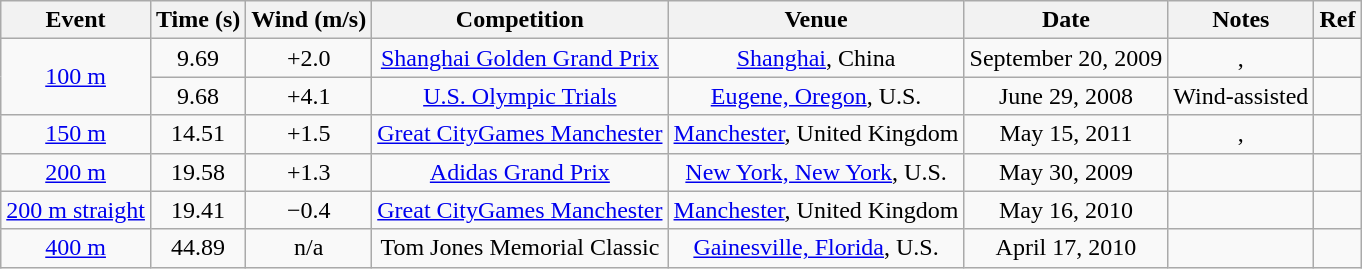<table class=wikitable style=text-align:center>
<tr>
<th>Event</th>
<th>Time (s)</th>
<th>Wind (m/s)</th>
<th>Competition</th>
<th>Venue</th>
<th>Date</th>
<th>Notes</th>
<th>Ref</th>
</tr>
<tr>
<td rowspan=2><a href='#'>100 m</a></td>
<td>9.69</td>
<td>+2.0</td>
<td><a href='#'>Shanghai Golden Grand Prix</a></td>
<td><a href='#'>Shanghai</a>, China</td>
<td>September 20, 2009</td>
<td>, </td>
<td></td>
</tr>
<tr>
<td>9.68 </td>
<td>+4.1</td>
<td><a href='#'>U.S. Olympic Trials</a></td>
<td><a href='#'>Eugene, Oregon</a>, U.S.</td>
<td>June 29, 2008</td>
<td>Wind-assisted</td>
<td></td>
</tr>
<tr>
<td><a href='#'>150 m</a></td>
<td>14.51</td>
<td>+1.5</td>
<td><a href='#'>Great CityGames Manchester</a></td>
<td><a href='#'>Manchester</a>, United Kingdom</td>
<td>May 15, 2011</td>
<td>, </td>
<td></td>
</tr>
<tr>
<td><a href='#'>200 m</a></td>
<td>19.58</td>
<td>+1.3</td>
<td><a href='#'>Adidas Grand Prix</a></td>
<td><a href='#'>New York, New York</a>, U.S.</td>
<td>May 30, 2009</td>
<td></td>
<td></td>
</tr>
<tr>
<td><a href='#'>200 m straight</a></td>
<td>19.41</td>
<td>−0.4</td>
<td><a href='#'>Great CityGames Manchester</a></td>
<td><a href='#'>Manchester</a>, United Kingdom</td>
<td>May 16, 2010</td>
<td></td>
<td></td>
</tr>
<tr>
<td><a href='#'>400 m</a></td>
<td>44.89</td>
<td>n/a</td>
<td>Tom Jones Memorial Classic</td>
<td><a href='#'>Gainesville, Florida</a>, U.S.</td>
<td>April 17, 2010</td>
<td></td>
<td></td>
</tr>
</table>
